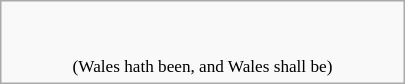<table class="wikitable floatright" style="width: 270px; font-size: 86%; text-align: center;">
<tr>
<td><br><br><small>(Wales hath been, and Wales shall be)</small></td>
</tr>
</table>
